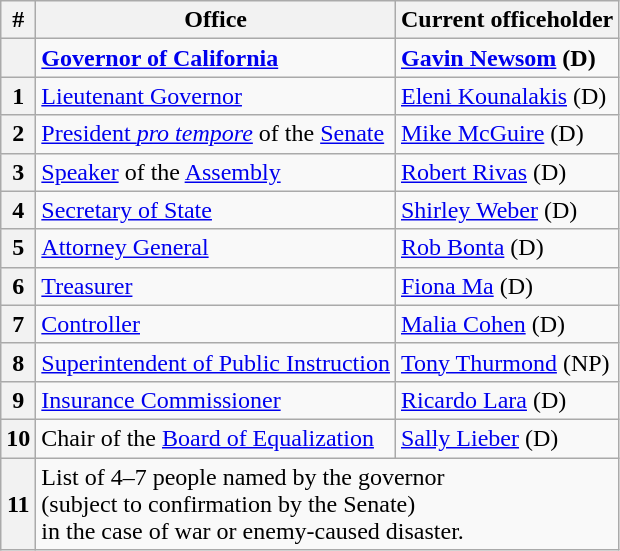<table class=wikitable>
<tr>
<th>#</th>
<th>Office</th>
<th>Current officeholder</th>
</tr>
<tr>
<th></th>
<td><strong><a href='#'>Governor of California</a></strong></td>
<td><strong><a href='#'>Gavin Newsom</a> (D)</strong></td>
</tr>
<tr>
<th>1</th>
<td><a href='#'>Lieutenant Governor</a></td>
<td><a href='#'>Eleni Kounalakis</a> (D)</td>
</tr>
<tr>
<th>2</th>
<td><a href='#'>President <em>pro tempore</em></a> of the <a href='#'>Senate</a></td>
<td><a href='#'>Mike McGuire</a> (D)</td>
</tr>
<tr>
<th>3</th>
<td><a href='#'>Speaker</a> of the <a href='#'>Assembly</a></td>
<td><a href='#'>Robert Rivas</a> (D)</td>
</tr>
<tr>
<th>4</th>
<td><a href='#'>Secretary of State</a></td>
<td><a href='#'>Shirley Weber</a> (D)</td>
</tr>
<tr>
<th>5</th>
<td><a href='#'>Attorney General</a></td>
<td><a href='#'>Rob Bonta</a> (D)</td>
</tr>
<tr>
<th>6</th>
<td><a href='#'>Treasurer</a></td>
<td><a href='#'>Fiona Ma</a> (D)</td>
</tr>
<tr>
<th>7</th>
<td><a href='#'>Controller</a></td>
<td><a href='#'>Malia Cohen</a> (D)</td>
</tr>
<tr>
<th>8</th>
<td><a href='#'>Superintendent of Public Instruction</a></td>
<td><a href='#'>Tony Thurmond</a> (NP)</td>
</tr>
<tr>
<th>9</th>
<td><a href='#'>Insurance Commissioner</a></td>
<td><a href='#'>Ricardo Lara</a> (D)</td>
</tr>
<tr>
<th>10</th>
<td>Chair of the <a href='#'>Board of Equalization</a></td>
<td><a href='#'>Sally Lieber</a> (D)</td>
</tr>
<tr>
<th>11</th>
<td colspan=2>List of 4–7 people named by the governor<br>(subject to confirmation by the Senate)<br>in the case of war or enemy-caused disaster.</td>
</tr>
</table>
